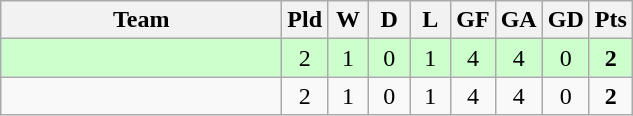<table class="wikitable" style="text-align:center;">
<tr>
<th width=180>Team</th>
<th width=20>Pld</th>
<th width=20>W</th>
<th width=20>D</th>
<th width=20>L</th>
<th width=20>GF</th>
<th width=20>GA</th>
<th width=20>GD</th>
<th width=20>Pts</th>
</tr>
<tr bgcolor="ccffcc">
<td align="left"></td>
<td>2</td>
<td>1</td>
<td>0</td>
<td>1</td>
<td>4</td>
<td>4</td>
<td>0</td>
<td><strong>2</strong></td>
</tr>
<tr>
<td align="left"></td>
<td>2</td>
<td>1</td>
<td>0</td>
<td>1</td>
<td>4</td>
<td>4</td>
<td>0</td>
<td><strong>2</strong></td>
</tr>
</table>
